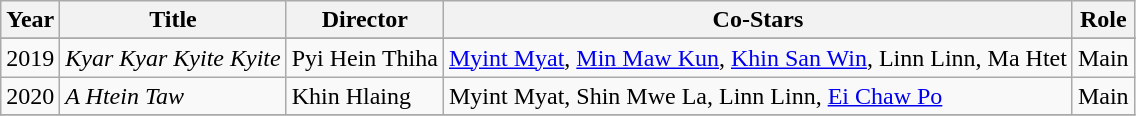<table class="wikitable sortable mw-collapsible">
<tr>
<th>Year</th>
<th>Title</th>
<th>Director</th>
<th>Co-Stars</th>
<th>Role</th>
</tr>
<tr>
</tr>
<tr>
<td>2019</td>
<td><em>Kyar Kyar Kyite Kyite</em></td>
<td>Pyi Hein Thiha</td>
<td><a href='#'>Myint Myat</a>, <a href='#'>Min Maw Kun</a>, <a href='#'>Khin San Win</a>, Linn Linn, Ma Htet</td>
<td>Main</td>
</tr>
<tr>
<td>2020</td>
<td><em>A Htein Taw</em></td>
<td>Khin Hlaing</td>
<td>Myint Myat, Shin Mwe La, Linn Linn,  <a href='#'>Ei Chaw Po</a></td>
<td>Main</td>
</tr>
<tr>
</tr>
</table>
